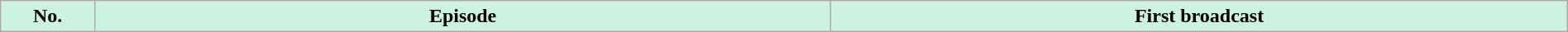<table class="wikitable plainrowheaders" style="width:100%; margin:auto; background:#fff;">
<tr>
<th style="background: #cef2e0; width: 6%;">No.</th>
<th style="background: #cef2e0; width: 47%;">Episode</th>
<th style="background: #cef2e0; width: 47%;">First broadcast<br>



</th>
</tr>
</table>
